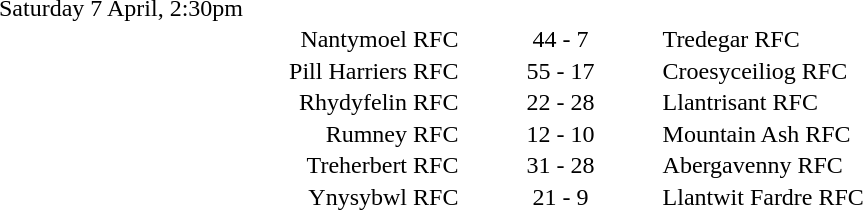<table style="width:70%;" cellspacing="1">
<tr>
<th width=35%></th>
<th width=15%></th>
<th></th>
</tr>
<tr>
<td>Saturday 7 April, 2:30pm</td>
</tr>
<tr>
<td align=right>Nantymoel RFC</td>
<td align=center>44 - 7</td>
<td>Tredegar RFC</td>
</tr>
<tr>
<td align=right>Pill Harriers RFC</td>
<td align=center>55 - 17</td>
<td>Croesyceiliog RFC</td>
</tr>
<tr>
<td align=right>Rhydyfelin RFC</td>
<td align=center>22 - 28</td>
<td>Llantrisant RFC</td>
</tr>
<tr>
<td align=right>Rumney RFC</td>
<td align=center>12 - 10</td>
<td>Mountain Ash RFC</td>
</tr>
<tr>
<td align=right>Treherbert RFC</td>
<td align=center>31 - 28</td>
<td>Abergavenny RFC</td>
</tr>
<tr>
<td align=right>Ynysybwl RFC</td>
<td align=center>21 - 9</td>
<td>Llantwit Fardre RFC</td>
</tr>
</table>
